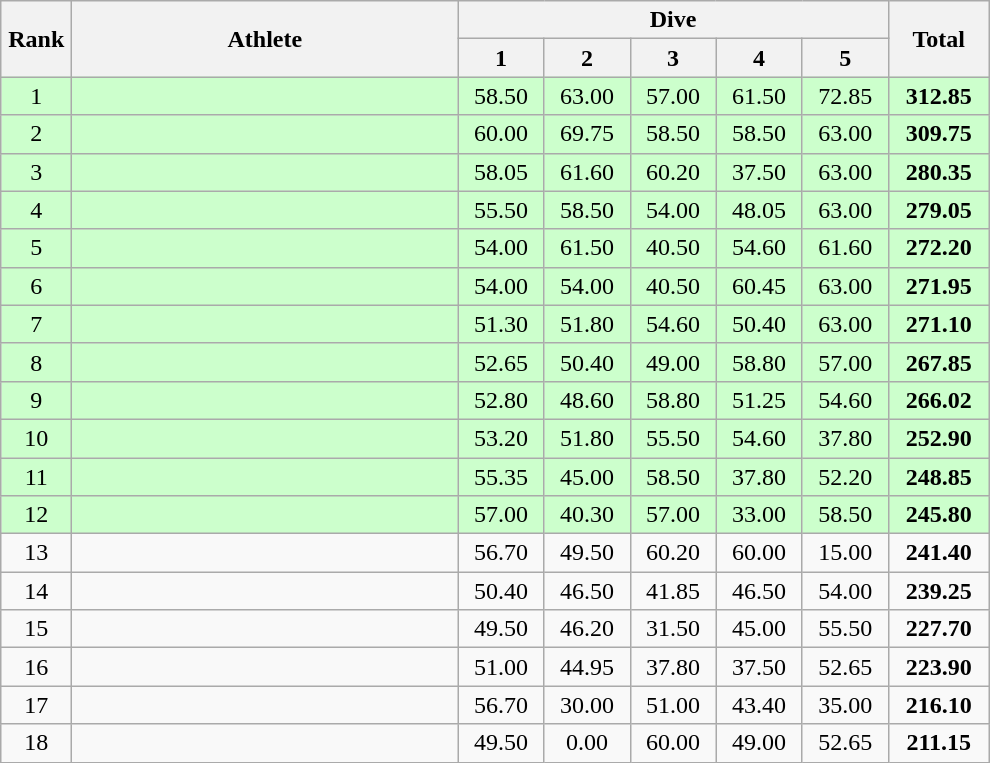<table class="wikitable" style="text-align:center">
<tr>
<th rowspan="2" width="40">Rank</th>
<th rowspan="2" width="250">Athlete</th>
<th colspan="5">Dive</th>
<th rowspan="2" width="60">Total</th>
</tr>
<tr>
<th width="50">1</th>
<th width="50">2</th>
<th width="50">3</th>
<th width="50">4</th>
<th width="50">5</th>
</tr>
<tr bgcolor="ccffcc">
<td>1</td>
<td align="left"></td>
<td>58.50</td>
<td>63.00</td>
<td>57.00</td>
<td>61.50</td>
<td>72.85</td>
<td><strong>312.85</strong></td>
</tr>
<tr bgcolor="ccffcc">
<td>2</td>
<td align="left"></td>
<td>60.00</td>
<td>69.75</td>
<td>58.50</td>
<td>58.50</td>
<td>63.00</td>
<td><strong>309.75</strong></td>
</tr>
<tr bgcolor="ccffcc">
<td>3</td>
<td align="left"></td>
<td>58.05</td>
<td>61.60</td>
<td>60.20</td>
<td>37.50</td>
<td>63.00</td>
<td><strong>280.35</strong></td>
</tr>
<tr bgcolor="ccffcc">
<td>4</td>
<td align="left"></td>
<td>55.50</td>
<td>58.50</td>
<td>54.00</td>
<td>48.05</td>
<td>63.00</td>
<td><strong>279.05</strong></td>
</tr>
<tr bgcolor="ccffcc">
<td>5</td>
<td align="left"></td>
<td>54.00</td>
<td>61.50</td>
<td>40.50</td>
<td>54.60</td>
<td>61.60</td>
<td><strong>272.20</strong></td>
</tr>
<tr bgcolor="ccffcc">
<td>6</td>
<td align="left"></td>
<td>54.00</td>
<td>54.00</td>
<td>40.50</td>
<td>60.45</td>
<td>63.00</td>
<td><strong>271.95</strong></td>
</tr>
<tr bgcolor="ccffcc">
<td>7</td>
<td align="left"></td>
<td>51.30</td>
<td>51.80</td>
<td>54.60</td>
<td>50.40</td>
<td>63.00</td>
<td><strong>271.10</strong></td>
</tr>
<tr bgcolor="ccffcc">
<td>8</td>
<td align="left"></td>
<td>52.65</td>
<td>50.40</td>
<td>49.00</td>
<td>58.80</td>
<td>57.00</td>
<td><strong>267.85</strong></td>
</tr>
<tr bgcolor="ccffcc">
<td>9</td>
<td align="left"></td>
<td>52.80</td>
<td>48.60</td>
<td>58.80</td>
<td>51.25</td>
<td>54.60</td>
<td><strong>266.02</strong></td>
</tr>
<tr bgcolor="ccffcc">
<td>10</td>
<td align="left"></td>
<td>53.20</td>
<td>51.80</td>
<td>55.50</td>
<td>54.60</td>
<td>37.80</td>
<td><strong>252.90</strong></td>
</tr>
<tr bgcolor="ccffcc">
<td>11</td>
<td align="left"></td>
<td>55.35</td>
<td>45.00</td>
<td>58.50</td>
<td>37.80</td>
<td>52.20</td>
<td><strong>248.85</strong></td>
</tr>
<tr bgcolor="ccffcc">
<td>12</td>
<td align="left"></td>
<td>57.00</td>
<td>40.30</td>
<td>57.00</td>
<td>33.00</td>
<td>58.50</td>
<td><strong>245.80</strong></td>
</tr>
<tr>
<td>13</td>
<td align="left"></td>
<td>56.70</td>
<td>49.50</td>
<td>60.20</td>
<td>60.00</td>
<td>15.00</td>
<td><strong>241.40</strong></td>
</tr>
<tr>
<td>14</td>
<td align="left"></td>
<td>50.40</td>
<td>46.50</td>
<td>41.85</td>
<td>46.50</td>
<td>54.00</td>
<td><strong>239.25</strong></td>
</tr>
<tr>
<td>15</td>
<td align="left"></td>
<td>49.50</td>
<td>46.20</td>
<td>31.50</td>
<td>45.00</td>
<td>55.50</td>
<td><strong>227.70</strong></td>
</tr>
<tr>
<td>16</td>
<td align="left"></td>
<td>51.00</td>
<td>44.95</td>
<td>37.80</td>
<td>37.50</td>
<td>52.65</td>
<td><strong>223.90</strong></td>
</tr>
<tr>
<td>17</td>
<td align="left"></td>
<td>56.70</td>
<td>30.00</td>
<td>51.00</td>
<td>43.40</td>
<td>35.00</td>
<td><strong>216.10</strong></td>
</tr>
<tr>
<td>18</td>
<td align="left"></td>
<td>49.50</td>
<td>0.00</td>
<td>60.00</td>
<td>49.00</td>
<td>52.65</td>
<td><strong>211.15</strong></td>
</tr>
</table>
